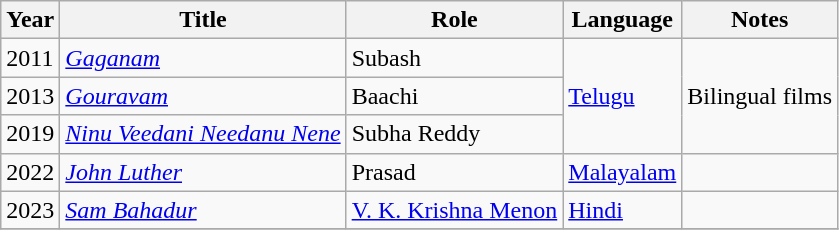<table class="wikitable sortable">
<tr>
<th scope="col">Year</th>
<th scope="col">Title</th>
<th scope="col">Role</th>
<th scope="col">Language</th>
<th class="unsortable" scope="col">Notes</th>
</tr>
<tr>
<td>2011</td>
<td><em><a href='#'>Gaganam</a></em></td>
<td>Subash</td>
<td rowspan="3"><a href='#'>Telugu</a></td>
<td rowspan="3">Bilingual films</td>
</tr>
<tr>
<td>2013</td>
<td><em><a href='#'>Gouravam</a></em></td>
<td>Baachi</td>
</tr>
<tr>
<td>2019</td>
<td><em><a href='#'>Ninu Veedani Needanu Nene</a></em></td>
<td>Subha Reddy</td>
</tr>
<tr>
<td>2022</td>
<td><em><a href='#'>John Luther</a></em></td>
<td>Prasad</td>
<td><a href='#'>Malayalam</a></td>
<td></td>
</tr>
<tr>
<td>2023</td>
<td><em><a href='#'>Sam Bahadur</a></em></td>
<td><a href='#'>V. K. Krishna Menon</a></td>
<td><a href='#'>Hindi</a></td>
<td></td>
</tr>
<tr>
</tr>
</table>
